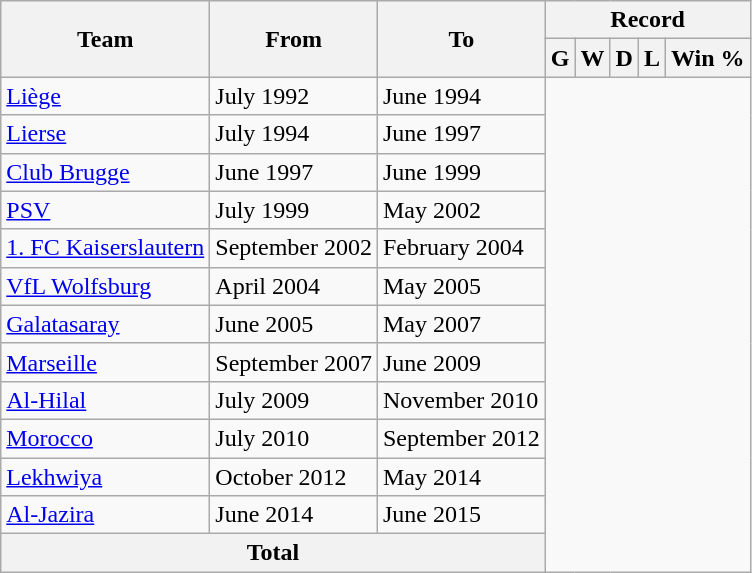<table class="wikitable" style="text-align: center">
<tr>
<th rowspan=2>Team</th>
<th rowspan=2>From</th>
<th rowspan=2>To</th>
<th colspan=5>Record</th>
</tr>
<tr>
<th>G</th>
<th>W</th>
<th>D</th>
<th>L</th>
<th>Win %</th>
</tr>
<tr>
<td align=left><a href='#'>Liège</a></td>
<td align=left>July 1992</td>
<td align=left>June 1994<br></td>
</tr>
<tr>
<td align=left><a href='#'>Lierse</a></td>
<td align=left>July 1994</td>
<td align=left>June 1997<br></td>
</tr>
<tr>
<td align=left><a href='#'>Club Brugge</a></td>
<td align=left>June 1997</td>
<td align=left>June 1999<br></td>
</tr>
<tr>
<td align=left><a href='#'>PSV</a></td>
<td align=left>July 1999</td>
<td align=left>May 2002<br></td>
</tr>
<tr>
<td align=left><a href='#'>1. FC Kaiserslautern</a></td>
<td align=left>September 2002</td>
<td align=left>February 2004<br></td>
</tr>
<tr>
<td align=left><a href='#'>VfL Wolfsburg</a></td>
<td align=left>April 2004</td>
<td align=left>May 2005<br></td>
</tr>
<tr>
<td align=left><a href='#'>Galatasaray</a></td>
<td align=left>June 2005</td>
<td align=left>May 2007<br></td>
</tr>
<tr>
<td align=left><a href='#'>Marseille</a></td>
<td align=left>September 2007</td>
<td align=left>June 2009<br></td>
</tr>
<tr>
<td align=left><a href='#'>Al-Hilal</a></td>
<td align=left>July 2009</td>
<td align=left>November 2010<br></td>
</tr>
<tr>
<td align=left><a href='#'>Morocco</a></td>
<td align=left>July 2010</td>
<td align=left>September 2012<br></td>
</tr>
<tr>
<td align=left><a href='#'>Lekhwiya</a></td>
<td align=left>October 2012</td>
<td align=left>May 2014<br></td>
</tr>
<tr>
<td align=left><a href='#'>Al-Jazira</a></td>
<td align=left>June 2014</td>
<td align=left>June 2015<br></td>
</tr>
<tr>
<th colspan=3 style="text-align:center; vertical-align:middle;">Total<br> </th>
</tr>
</table>
